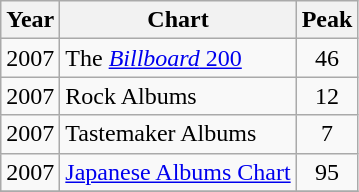<table class="wikitable">
<tr>
<th>Year</th>
<th>Chart</th>
<th>Peak</th>
</tr>
<tr>
<td>2007</td>
<td>The <a href='#'><em>Billboard</em> 200</a></td>
<td style="text-align:center;">46</td>
</tr>
<tr>
<td>2007</td>
<td>Rock Albums</td>
<td style="text-align:center;">12</td>
</tr>
<tr>
<td>2007</td>
<td>Tastemaker Albums</td>
<td style="text-align:center;">7</td>
</tr>
<tr>
<td>2007</td>
<td><a href='#'>Japanese Albums Chart</a></td>
<td style="text-align:center;">95</td>
</tr>
<tr>
</tr>
</table>
